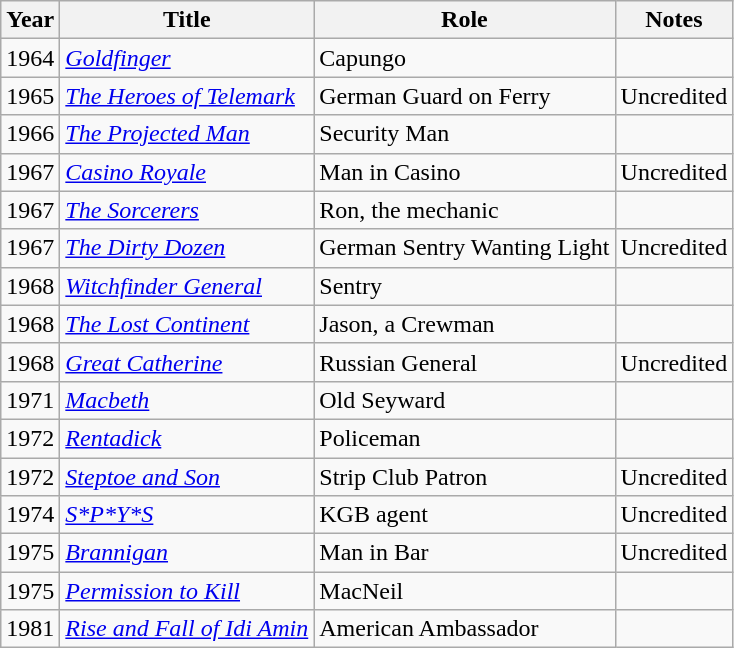<table class="wikitable">
<tr>
<th>Year</th>
<th>Title</th>
<th>Role</th>
<th>Notes</th>
</tr>
<tr>
<td>1964</td>
<td><em><a href='#'>Goldfinger</a></em></td>
<td>Capungo</td>
<td></td>
</tr>
<tr>
<td>1965</td>
<td><em><a href='#'>The Heroes of Telemark</a></em></td>
<td>German Guard on Ferry</td>
<td>Uncredited</td>
</tr>
<tr>
<td>1966</td>
<td><em><a href='#'>The Projected Man</a></em></td>
<td>Security Man</td>
<td></td>
</tr>
<tr>
<td>1967</td>
<td><em><a href='#'>Casino Royale</a></em></td>
<td>Man in Casino</td>
<td>Uncredited</td>
</tr>
<tr>
<td>1967</td>
<td><em><a href='#'>The Sorcerers</a></em></td>
<td>Ron, the mechanic</td>
<td></td>
</tr>
<tr>
<td>1967</td>
<td><em><a href='#'>The Dirty Dozen</a></em></td>
<td>German Sentry Wanting Light</td>
<td>Uncredited</td>
</tr>
<tr>
<td>1968</td>
<td><em><a href='#'>Witchfinder General</a></em></td>
<td>Sentry</td>
<td></td>
</tr>
<tr>
<td>1968</td>
<td><em><a href='#'>The Lost Continent</a></em></td>
<td>Jason, a Crewman</td>
<td></td>
</tr>
<tr>
<td>1968</td>
<td><em><a href='#'>Great Catherine</a></em></td>
<td>Russian General</td>
<td>Uncredited</td>
</tr>
<tr>
<td>1971</td>
<td><em><a href='#'>Macbeth</a></em></td>
<td>Old Seyward</td>
<td></td>
</tr>
<tr>
<td>1972</td>
<td><em><a href='#'>Rentadick</a></em></td>
<td>Policeman</td>
<td></td>
</tr>
<tr>
<td>1972</td>
<td><em><a href='#'>Steptoe and Son</a></em></td>
<td>Strip Club Patron</td>
<td>Uncredited</td>
</tr>
<tr>
<td>1974</td>
<td><em><a href='#'>S*P*Y*S</a></em></td>
<td>KGB agent</td>
<td>Uncredited</td>
</tr>
<tr>
<td>1975</td>
<td><em><a href='#'>Brannigan</a></em></td>
<td>Man in Bar</td>
<td>Uncredited</td>
</tr>
<tr>
<td>1975</td>
<td><em><a href='#'>Permission to Kill</a></em></td>
<td>MacNeil</td>
<td></td>
</tr>
<tr>
<td>1981</td>
<td><em><a href='#'>Rise and Fall of Idi Amin</a></em></td>
<td>American Ambassador</td>
<td></td>
</tr>
</table>
